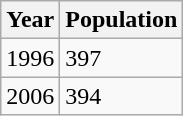<table class="wikitable">
<tr>
<th>Year</th>
<th>Population</th>
</tr>
<tr>
<td>1996</td>
<td>397</td>
</tr>
<tr>
<td>2006</td>
<td>394</td>
</tr>
</table>
